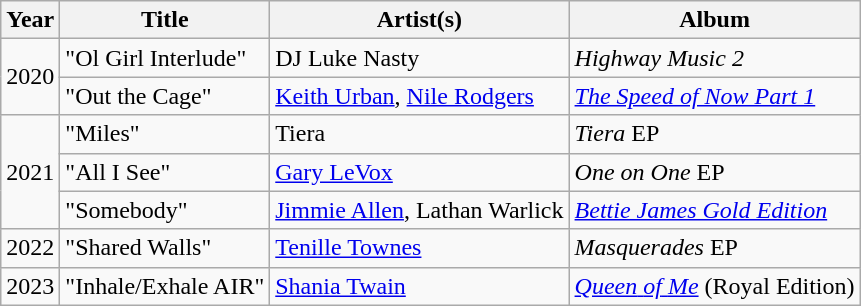<table class="wikitable">
<tr>
<th>Year</th>
<th>Title</th>
<th>Artist(s)</th>
<th>Album</th>
</tr>
<tr>
<td rowspan="2">2020</td>
<td>"Ol Girl Interlude"</td>
<td>DJ Luke Nasty</td>
<td><em>Highway Music 2</em></td>
</tr>
<tr>
<td>"Out the Cage"</td>
<td><a href='#'>Keith Urban</a>, <a href='#'>Nile Rodgers</a></td>
<td><em><a href='#'>The Speed of Now Part 1</a></em></td>
</tr>
<tr>
<td rowspan="3">2021</td>
<td>"Miles"</td>
<td>Tiera</td>
<td><em>Tiera</em> EP</td>
</tr>
<tr>
<td>"All I See"</td>
<td><a href='#'>Gary LeVox</a></td>
<td><em>One on One</em> EP</td>
</tr>
<tr>
<td>"Somebody"</td>
<td><a href='#'>Jimmie Allen</a>, Lathan Warlick</td>
<td><em><a href='#'>Bettie James Gold Edition</a></em></td>
</tr>
<tr>
<td>2022</td>
<td>"Shared Walls"</td>
<td><a href='#'>Tenille Townes</a></td>
<td><em>Masquerades</em> EP</td>
</tr>
<tr>
<td>2023</td>
<td>"Inhale/Exhale AIR"</td>
<td><a href='#'>Shania Twain</a></td>
<td><a href='#'><em>Queen</em> <em>of</em> <em>Me</em></a> (Royal Edition)</td>
</tr>
</table>
